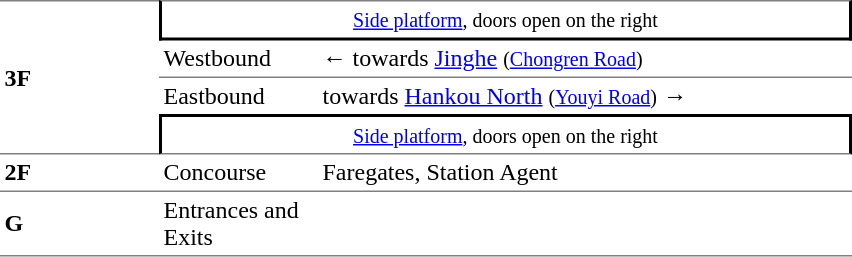<table cellspacing=0 cellpadding=3>
<tr>
<td style="border-bottom:solid 1px gray;border-top:solid 1px gray;" rowspan=4 width=100><strong>3F</strong></td>
<td style="border-right:solid 2px black;border-left:solid 2px black;border-top:solid 1px gray;border-bottom:solid 2px black;text-align:center;" colspan=2><small><a href='#'>Side platform</a>, doors open on the right</small></td>
</tr>
<tr>
<td style="border-top:solid 0px gray;" width=100>Westbound</td>
<td style="border-top:solid 0px gray;" width=350>←  towards <a href='#'>Jinghe</a> <small>(<a href='#'>Chongren Road</a>)</small></td>
</tr>
<tr>
<td style="border-top:solid 1px gray;border-bottom:solid 0px gray;">Eastbound</td>
<td style="border-top:solid 1px gray;border-bottom:solid 0px gray;">  towards <a href='#'>Hankou North</a> <small>(<a href='#'>Youyi Road</a>)</small> →</td>
</tr>
<tr>
<td style="border-right:solid 2px black;border-left:solid 2px black;border-top:solid 2px black;border-bottom:solid 1px gray;text-align:center;" colspan=2><small><a href='#'>Side platform</a>, doors open on the right</small></td>
</tr>
<tr>
<td style="border-bottom:solid 1px gray;"><strong>2F</strong></td>
<td style="border-bottom:solid 1px gray;">Concourse</td>
<td style="border-bottom:solid 1px gray;">Faregates, Station Agent</td>
</tr>
<tr>
<td style="border-bottom:solid 1px gray;"><strong>G</strong></td>
<td style="border-bottom:solid 1px gray;">Entrances and Exits</td>
<td style="border-bottom:solid 1px gray;"></td>
</tr>
</table>
